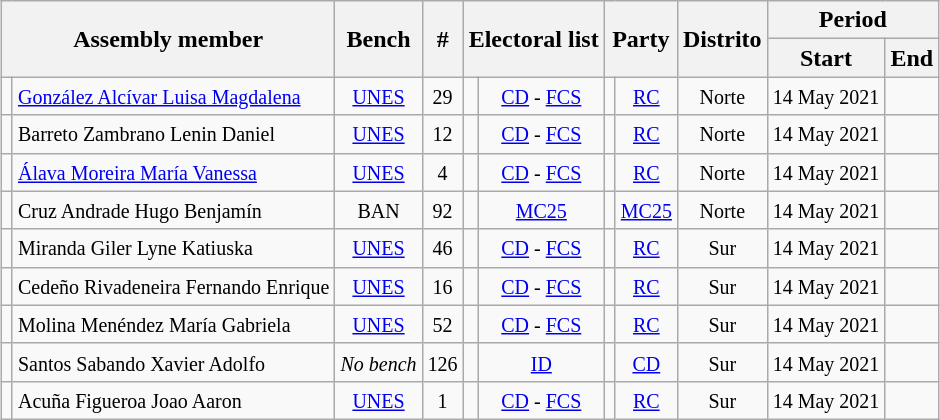<table class="wikitable sortable" style="text-align:center; margin:auto;">
<tr>
<th colspan="2" rowspan="2">Assembly member</th>
<th rowspan="2">Bench</th>
<th rowspan="2">#</th>
<th colspan="2" rowspan="2">Electoral list</th>
<th colspan="2" rowspan="2">Party</th>
<th rowspan="2">Distrito</th>
<th colspan="2">Period</th>
</tr>
<tr>
<th>Start</th>
<th>End</th>
</tr>
<tr>
<td></td>
<td align="left"><small><a href='#'>González Alcívar Luisa Magdalena</a></small></td>
<td><small><a href='#'>UNES</a></small></td>
<td><small>29</small></td>
<td></td>
<td><small><a href='#'>CD</a> - <a href='#'>FCS</a></small></td>
<td></td>
<td><small><a href='#'>RC</a></small></td>
<td><small>Norte</small></td>
<td><small>14 May 2021</small></td>
<td></td>
</tr>
<tr>
<td></td>
<td align="left"><small>Barreto Zambrano Lenin Daniel</small></td>
<td><small><a href='#'>UNES</a></small></td>
<td><small>12</small></td>
<td></td>
<td><small><a href='#'>CD</a> - <a href='#'>FCS</a></small></td>
<td></td>
<td><small><a href='#'>RC</a></small></td>
<td><small>Norte</small></td>
<td><small>14 May 2021</small></td>
<td></td>
</tr>
<tr>
<td></td>
<td align="left"><small><a href='#'>Álava Moreira María Vanessa</a></small></td>
<td><small><a href='#'>UNES</a></small></td>
<td><small>4</small></td>
<td></td>
<td><small><a href='#'>CD</a> - <a href='#'>FCS</a></small></td>
<td></td>
<td><small><a href='#'>RC</a></small></td>
<td><small>Norte</small></td>
<td><small>14 May 2021</small></td>
<td></td>
</tr>
<tr>
<td></td>
<td align="left"><small>Cruz Andrade Hugo Benjamín</small></td>
<td><small>BAN</small></td>
<td><small>92</small></td>
<td></td>
<td><a href='#'><small>MC25</small></a></td>
<td></td>
<td><a href='#'><small>MC25</small></a></td>
<td><small>Norte</small></td>
<td><small>14 May 2021</small></td>
<td></td>
</tr>
<tr>
<td></td>
<td align="left"><small>Miranda Giler Lyne Katiuska</small></td>
<td><small><a href='#'>UNES</a></small></td>
<td><small>46</small></td>
<td></td>
<td><small><a href='#'>CD</a> - <a href='#'>FCS</a></small></td>
<td></td>
<td><small><a href='#'>RC</a></small></td>
<td><small>Sur</small></td>
<td><small>14 May 2021</small></td>
<td></td>
</tr>
<tr>
<td></td>
<td align="left"><small>Cedeño Rivadeneira Fernando Enrique</small></td>
<td><small><a href='#'>UNES</a></small></td>
<td><small>16</small></td>
<td></td>
<td><small><a href='#'>CD</a> - <a href='#'>FCS</a></small></td>
<td></td>
<td><small><a href='#'>RC</a></small></td>
<td><small>Sur</small></td>
<td><small>14 May 2021</small></td>
<td></td>
</tr>
<tr>
<td></td>
<td align="left"><small>Molina Menéndez María Gabriela</small></td>
<td><small><a href='#'>UNES</a></small></td>
<td><small>52</small></td>
<td></td>
<td><small><a href='#'>CD</a> - <a href='#'>FCS</a></small></td>
<td></td>
<td><small><a href='#'>RC</a></small></td>
<td><small>Sur</small></td>
<td><small>14 May 2021</small></td>
<td></td>
</tr>
<tr>
<td></td>
<td align="left"><small>Santos Sabando Xavier Adolfo</small></td>
<td><em><small>No bench</small></em></td>
<td><small>126</small></td>
<td></td>
<td><small><a href='#'>ID</a></small></td>
<td></td>
<td><small><a href='#'>CD</a></small></td>
<td><small>Sur</small></td>
<td><small>14 May 2021</small></td>
<td></td>
</tr>
<tr>
<td></td>
<td align="left"><small>Acuña Figueroa Joao Aaron</small></td>
<td><small><a href='#'>UNES</a></small></td>
<td><small>1</small></td>
<td></td>
<td><small><a href='#'>CD</a> - <a href='#'>FCS</a></small></td>
<td></td>
<td><small><a href='#'>RC</a></small></td>
<td><small>Sur</small></td>
<td><small>14 May 2021</small></td>
<td></td>
</tr>
</table>
